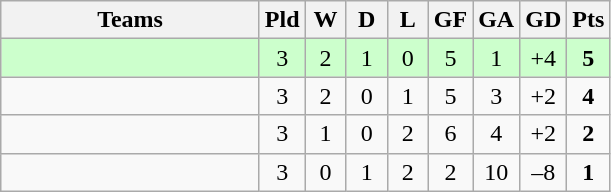<table class="wikitable" style="text-align: center;">
<tr>
<th width=165>Teams</th>
<th width=20>Pld</th>
<th width=20>W</th>
<th width=20>D</th>
<th width=20>L</th>
<th width=20>GF</th>
<th width=20>GA</th>
<th width=20>GD</th>
<th width=20>Pts</th>
</tr>
<tr align=center style="background:#ccffcc;">
<td style="text-align:left;"></td>
<td>3</td>
<td>2</td>
<td>1</td>
<td>0</td>
<td>5</td>
<td>1</td>
<td>+4</td>
<td><strong>5</strong></td>
</tr>
<tr align=center>
<td style="text-align:left;"></td>
<td>3</td>
<td>2</td>
<td>0</td>
<td>1</td>
<td>5</td>
<td>3</td>
<td>+2</td>
<td><strong>4</strong></td>
</tr>
<tr align=center>
<td style="text-align:left;"></td>
<td>3</td>
<td>1</td>
<td>0</td>
<td>2</td>
<td>6</td>
<td>4</td>
<td>+2</td>
<td><strong>2</strong></td>
</tr>
<tr align=center>
<td style="text-align:left;"></td>
<td>3</td>
<td>0</td>
<td>1</td>
<td>2</td>
<td>2</td>
<td>10</td>
<td>–8</td>
<td><strong>1</strong></td>
</tr>
</table>
